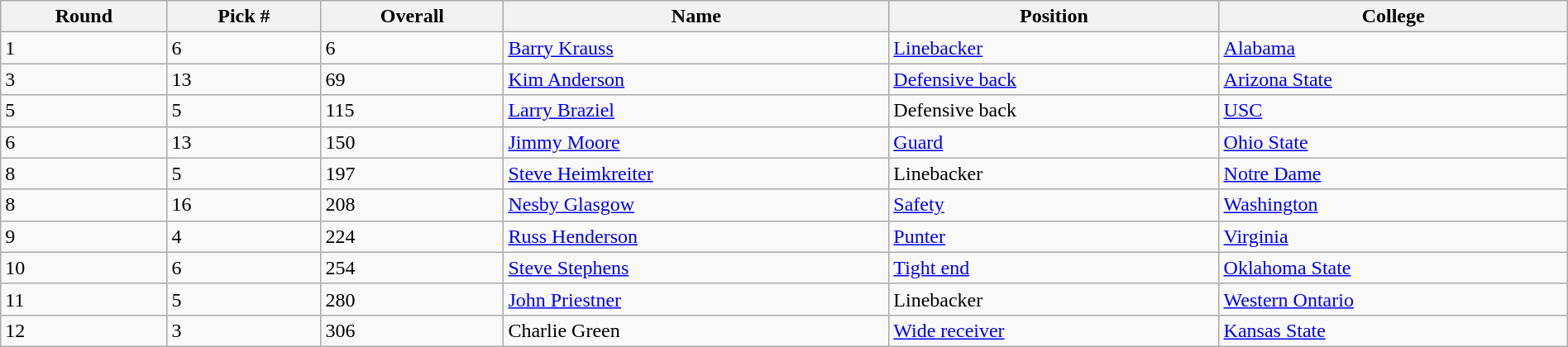<table class="wikitable sortable sortable" style="width: 100%">
<tr>
<th>Round</th>
<th>Pick #</th>
<th>Overall</th>
<th>Name</th>
<th>Position</th>
<th>College</th>
</tr>
<tr>
<td>1</td>
<td>6</td>
<td>6</td>
<td><a href='#'>Barry Krauss</a></td>
<td><a href='#'>Linebacker</a></td>
<td><a href='#'>Alabama</a></td>
</tr>
<tr>
<td>3</td>
<td>13</td>
<td>69</td>
<td><a href='#'>Kim Anderson</a></td>
<td><a href='#'>Defensive back</a></td>
<td><a href='#'>Arizona State</a></td>
</tr>
<tr>
<td>5</td>
<td>5</td>
<td>115</td>
<td><a href='#'>Larry Braziel</a></td>
<td>Defensive back</td>
<td><a href='#'>USC</a></td>
</tr>
<tr>
<td>6</td>
<td>13</td>
<td>150</td>
<td><a href='#'>Jimmy Moore</a></td>
<td><a href='#'>Guard</a></td>
<td><a href='#'>Ohio State</a></td>
</tr>
<tr>
<td>8</td>
<td>5</td>
<td>197</td>
<td><a href='#'>Steve Heimkreiter</a></td>
<td>Linebacker</td>
<td><a href='#'>Notre Dame</a></td>
</tr>
<tr>
<td>8</td>
<td>16</td>
<td>208</td>
<td><a href='#'>Nesby Glasgow</a></td>
<td><a href='#'>Safety</a></td>
<td><a href='#'>Washington</a></td>
</tr>
<tr>
<td>9</td>
<td>4</td>
<td>224</td>
<td><a href='#'>Russ Henderson</a></td>
<td><a href='#'>Punter</a></td>
<td><a href='#'>Virginia</a></td>
</tr>
<tr>
<td>10</td>
<td>6</td>
<td>254</td>
<td><a href='#'>Steve Stephens</a></td>
<td><a href='#'>Tight end</a></td>
<td><a href='#'>Oklahoma State</a></td>
</tr>
<tr>
<td>11</td>
<td>5</td>
<td>280</td>
<td><a href='#'>John Priestner</a></td>
<td>Linebacker</td>
<td><a href='#'>Western Ontario</a></td>
</tr>
<tr>
<td>12</td>
<td>3</td>
<td>306</td>
<td>Charlie Green</td>
<td><a href='#'>Wide receiver</a></td>
<td><a href='#'>Kansas State</a></td>
</tr>
</table>
